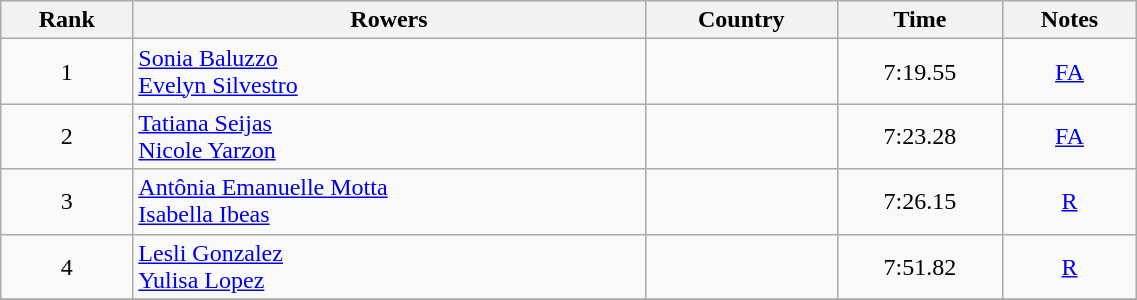<table class="wikitable" width=60% style="text-align:center">
<tr>
<th>Rank</th>
<th>Rowers</th>
<th>Country</th>
<th>Time</th>
<th>Notes</th>
</tr>
<tr>
<td>1</td>
<td align=left><a href='#'>Sonia Baluzzo</a><br><a href='#'>Evelyn Silvestro</a></td>
<td align=left></td>
<td>7:19.55</td>
<td><a href='#'>FA</a></td>
</tr>
<tr>
<td>2</td>
<td align=left><a href='#'>Tatiana Seijas</a><br><a href='#'>Nicole Yarzon</a></td>
<td align=left></td>
<td>7:23.28</td>
<td><a href='#'>FA</a></td>
</tr>
<tr>
<td>3</td>
<td align=left><a href='#'>Antônia Emanuelle Motta</a><br><a href='#'>Isabella Ibeas</a></td>
<td align=left></td>
<td>7:26.15</td>
<td><a href='#'>R</a></td>
</tr>
<tr>
<td>4</td>
<td align=left><a href='#'>Lesli Gonzalez</a><br><a href='#'>Yulisa Lopez</a></td>
<td align=left></td>
<td>7:51.82</td>
<td><a href='#'>R</a></td>
</tr>
<tr>
</tr>
</table>
